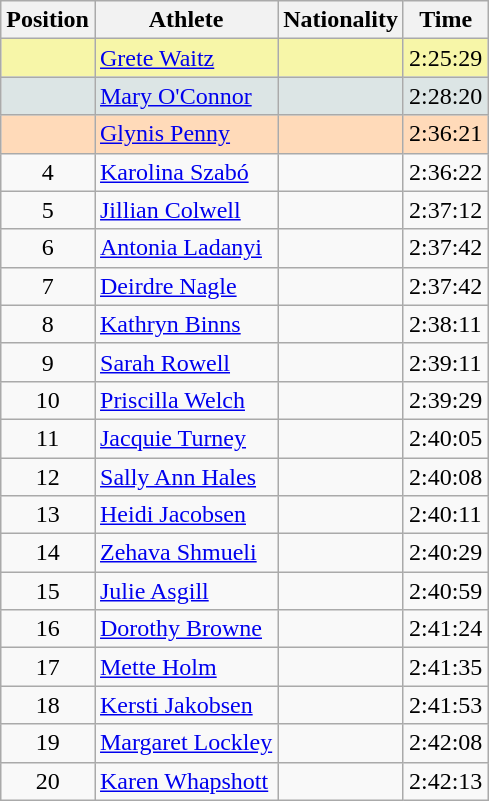<table class="wikitable sortable">
<tr>
<th>Position</th>
<th>Athlete</th>
<th>Nationality</th>
<th>Time</th>
</tr>
<tr bgcolor="#F7F6A8">
<td align=center></td>
<td><a href='#'>Grete Waitz</a></td>
<td></td>
<td>2:25:29</td>
</tr>
<tr bgcolor="#DCE5E5">
<td align=center></td>
<td><a href='#'>Mary O'Connor</a></td>
<td></td>
<td>2:28:20</td>
</tr>
<tr bgcolor="#FFDAB9">
<td align=center></td>
<td><a href='#'>Glynis Penny</a></td>
<td></td>
<td>2:36:21</td>
</tr>
<tr>
<td align=center>4</td>
<td><a href='#'>Karolina Szabó</a></td>
<td></td>
<td>2:36:22</td>
</tr>
<tr>
<td align=center>5</td>
<td><a href='#'>Jillian Colwell</a></td>
<td></td>
<td>2:37:12</td>
</tr>
<tr>
<td align=center>6</td>
<td><a href='#'>Antonia Ladanyi</a></td>
<td></td>
<td>2:37:42</td>
</tr>
<tr>
<td align=center>7</td>
<td><a href='#'>Deirdre Nagle</a></td>
<td></td>
<td>2:37:42</td>
</tr>
<tr>
<td align=center>8</td>
<td><a href='#'>Kathryn Binns</a></td>
<td></td>
<td>2:38:11</td>
</tr>
<tr>
<td align=center>9</td>
<td><a href='#'>Sarah Rowell</a></td>
<td></td>
<td>2:39:11</td>
</tr>
<tr>
<td align=center>10</td>
<td><a href='#'>Priscilla Welch</a></td>
<td></td>
<td>2:39:29</td>
</tr>
<tr>
<td align=center>11</td>
<td><a href='#'>Jacquie Turney</a></td>
<td></td>
<td>2:40:05</td>
</tr>
<tr>
<td align=center>12</td>
<td><a href='#'>Sally Ann Hales</a></td>
<td></td>
<td>2:40:08</td>
</tr>
<tr>
<td align=center>13</td>
<td><a href='#'>Heidi Jacobsen</a></td>
<td></td>
<td>2:40:11</td>
</tr>
<tr>
<td align=center>14</td>
<td><a href='#'>Zehava Shmueli</a></td>
<td></td>
<td>2:40:29</td>
</tr>
<tr>
<td align=center>15</td>
<td><a href='#'>Julie Asgill</a></td>
<td></td>
<td>2:40:59</td>
</tr>
<tr>
<td align=center>16</td>
<td><a href='#'>Dorothy Browne</a></td>
<td></td>
<td>2:41:24</td>
</tr>
<tr>
<td align=center>17</td>
<td><a href='#'>Mette Holm</a></td>
<td></td>
<td>2:41:35</td>
</tr>
<tr>
<td align=center>18</td>
<td><a href='#'>Kersti Jakobsen</a></td>
<td></td>
<td>2:41:53</td>
</tr>
<tr>
<td align=center>19</td>
<td><a href='#'>Margaret Lockley</a></td>
<td></td>
<td>2:42:08</td>
</tr>
<tr>
<td align=center>20</td>
<td><a href='#'>Karen Whapshott</a></td>
<td></td>
<td>2:42:13</td>
</tr>
</table>
